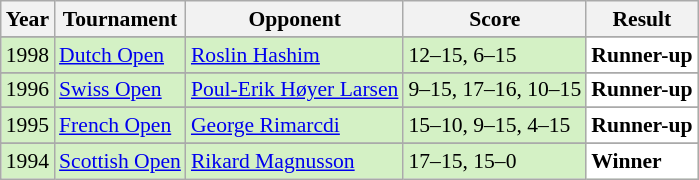<table class="sortable wikitable" style="font-size: 90%;">
<tr>
<th>Year</th>
<th>Tournament</th>
<th>Opponent</th>
<th>Score</th>
<th>Result</th>
</tr>
<tr>
</tr>
<tr style="background:#D4F1C5">
<td align="center">1998</td>
<td align="left"><a href='#'>Dutch Open</a></td>
<td align="left"> <a href='#'>Roslin Hashim</a></td>
<td align="left">12–15, 6–15</td>
<td style="text-align:left; background:white"> <strong>Runner-up</strong></td>
</tr>
<tr>
</tr>
<tr style="background:#D4F1C5">
<td align="center">1996</td>
<td align="left"><a href='#'>Swiss Open</a></td>
<td align="left"> <a href='#'>Poul-Erik Høyer Larsen</a></td>
<td align="left">9–15, 17–16, 10–15</td>
<td style="text-align:left; background:white"> <strong>Runner-up</strong></td>
</tr>
<tr>
</tr>
<tr style="background:#D4F1C5">
<td align="center">1995</td>
<td align="left"><a href='#'>French Open</a></td>
<td align="left"> <a href='#'>George Rimarcdi</a></td>
<td align="left">15–10, 9–15, 4–15</td>
<td style="text-align:left; background:white"> <strong>Runner-up</strong></td>
</tr>
<tr>
</tr>
<tr style="background:#D4F1C5">
<td align="center">1994</td>
<td align="left"><a href='#'>Scottish Open</a></td>
<td align="left"> <a href='#'>Rikard Magnusson</a></td>
<td align="left">17–15, 15–0</td>
<td style="text-align:left; background:white"> <strong>Winner</strong></td>
</tr>
</table>
